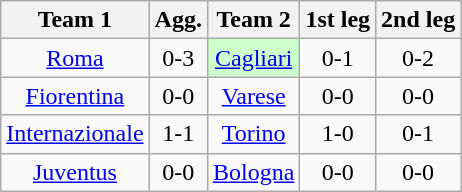<table class="wikitable" style="text-align: center">
<tr>
<th>Team 1</th>
<th>Agg.</th>
<th>Team 2</th>
<th>1st leg</th>
<th>2nd leg</th>
</tr>
<tr>
<td><a href='#'>Roma</a></td>
<td>0-3</td>
<td bgcolor="ccffcc"><a href='#'>Cagliari</a></td>
<td>0-1</td>
<td>0-2</td>
</tr>
<tr>
<td><a href='#'>Fiorentina</a></td>
<td>0-0</td>
<td><a href='#'>Varese</a></td>
<td>0-0</td>
<td>0-0</td>
</tr>
<tr>
<td><a href='#'>Internazionale</a></td>
<td>1-1</td>
<td><a href='#'>Torino</a></td>
<td>1-0</td>
<td>0-1</td>
</tr>
<tr>
<td><a href='#'>Juventus</a></td>
<td>0-0</td>
<td><a href='#'>Bologna</a></td>
<td>0-0</td>
<td>0-0</td>
</tr>
</table>
